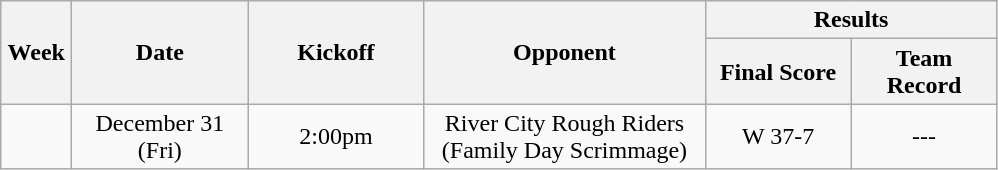<table class="wikitable">
<tr>
<th rowspan="2" width="40">Week</th>
<th rowspan="2" width="110">Date</th>
<th rowspan="2" width="110">Kickoff</th>
<th rowspan="2" width="180">Opponent</th>
<th colspan="2" width="180">Results</th>
</tr>
<tr>
<th width="90">Final Score</th>
<th width="90">Team Record</th>
</tr>
<tr>
<td align="center"></td>
<td align="center">December 31 (Fri)</td>
<td align="center">2:00pm</td>
<td align="center">River City Rough Riders<br>(Family Day Scrimmage)</td>
<td align="center">W 37-7</td>
<td align="center">---</td>
</tr>
</table>
